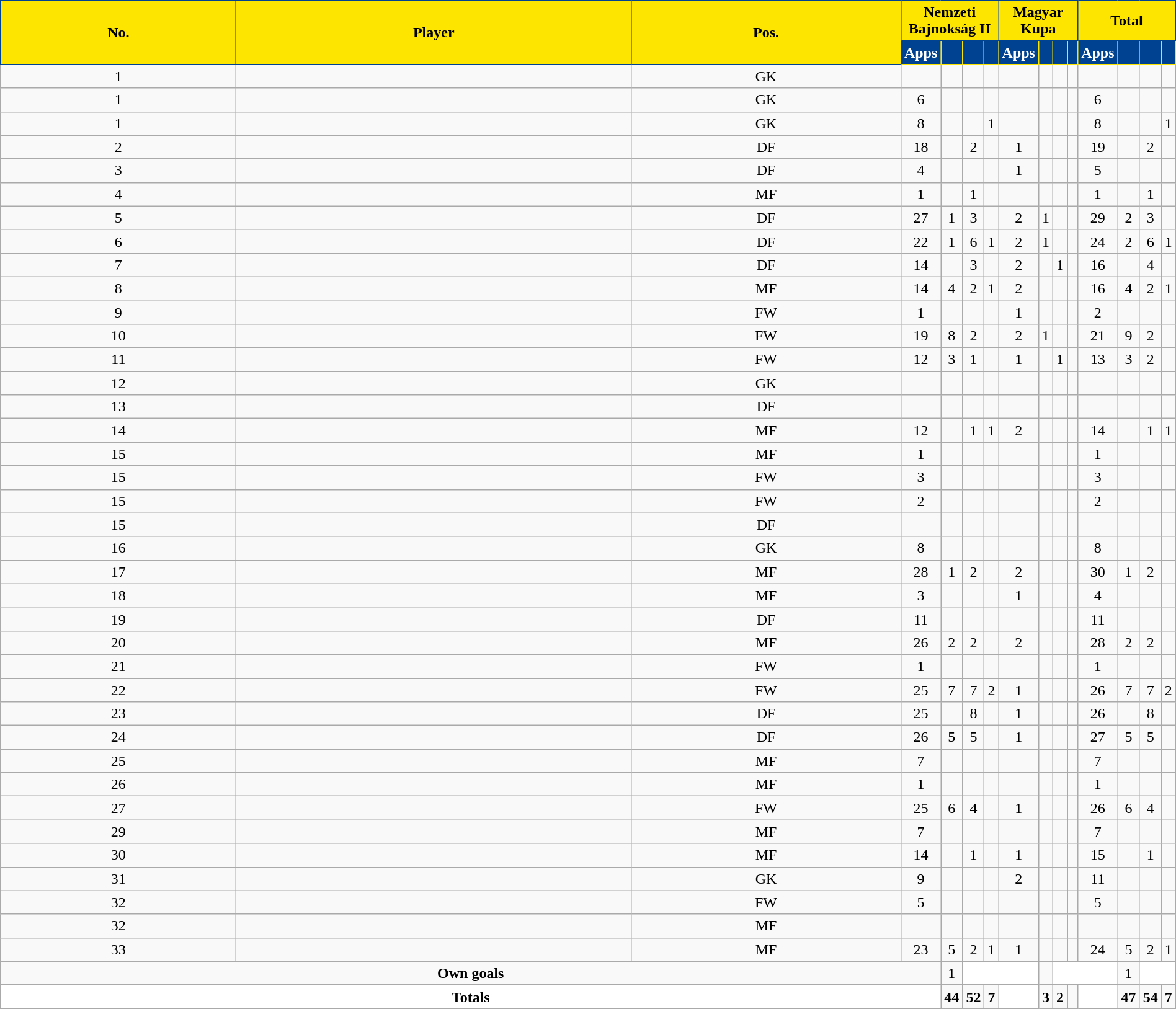<table class="wikitable sortable alternance" style="text-align:center;width:100%">
<tr>
<th rowspan="2" style="background-color:#FDE500;color:black;border:1px solid #004292";width:5px">No.</th>
<th rowspan="2" style="background-color:#FDE500;color:black;border:1px solid #004292";width:180px">Player</th>
<th rowspan="2" style="background-color:#FDE500;color:black;border:1px solid #004292";width:5px">Pos.</th>
<th colspan="4" style="background-color:#FDE500;color:black;border:1px solid #004292">Nemzeti Bajnokság II</th>
<th colspan="4" style="background-color:#FDE500;color:black;border:1px solid #004292">Magyar Kupa</th>
<th colspan="4" style="background-color:#FDE500;color:black;border:1px solid #004292">Total</th>
</tr>
<tr style="text-align:center">
<th width="4" style="background-color:#004292;color:white;border:1px solid #FDE500">Apps</th>
<th width="4" style="background-color:#004292;color:white;border:1px solid #FDE500"></th>
<th width="4" style="background-color:#004292;color:white;border:1px solid #FDE500"></th>
<th width="4" style="background-color:#004292;color:white;border:1px solid #FDE500"></th>
<th width="4" style="background-color:#004292;color:white;border:1px solid #FDE500">Apps</th>
<th width="4" style="background-color:#004292;color:white;border:1px solid #FDE500"></th>
<th width="4" style="background-color:#004292;color:white;border:1px solid #FDE500"></th>
<th width="4" style="background-color:#004292;color:white;border:1px solid #FDE500"></th>
<th width="4" style="background-color:#004292;color:white;border:1px solid #FDE500">Apps</th>
<th width="4" style="background-color:#004292;color:white;border:1px solid #FDE500"></th>
<th width="4" style="background-color:#004292;color:white;border:1px solid #FDE500"></th>
<th width="4" style="background-color:#004292;color:white;border:1px solid #FDE500"></th>
</tr>
<tr>
<td>1</td>
<td> </td>
<td>GK</td>
<td></td>
<td></td>
<td></td>
<td></td>
<td></td>
<td></td>
<td></td>
<td></td>
<td></td>
<td></td>
<td></td>
<td></td>
</tr>
<tr>
<td>1</td>
<td> </td>
<td>GK</td>
<td>6</td>
<td></td>
<td></td>
<td></td>
<td></td>
<td></td>
<td></td>
<td></td>
<td>6</td>
<td></td>
<td></td>
<td></td>
</tr>
<tr>
<td>1</td>
<td> </td>
<td>GK</td>
<td>8</td>
<td></td>
<td></td>
<td>1</td>
<td></td>
<td></td>
<td></td>
<td></td>
<td>8</td>
<td></td>
<td></td>
<td>1</td>
</tr>
<tr>
<td>2</td>
<td> </td>
<td>DF</td>
<td>18</td>
<td></td>
<td>2</td>
<td></td>
<td>1</td>
<td></td>
<td></td>
<td></td>
<td>19</td>
<td></td>
<td>2</td>
<td></td>
</tr>
<tr>
<td>3</td>
<td> </td>
<td>DF</td>
<td>4</td>
<td></td>
<td></td>
<td></td>
<td>1</td>
<td></td>
<td></td>
<td></td>
<td>5</td>
<td></td>
<td></td>
<td></td>
</tr>
<tr>
<td>4</td>
<td> </td>
<td>MF</td>
<td>1</td>
<td></td>
<td>1</td>
<td></td>
<td></td>
<td></td>
<td></td>
<td></td>
<td>1</td>
<td></td>
<td>1</td>
<td></td>
</tr>
<tr>
<td>5</td>
<td> </td>
<td>DF</td>
<td>27</td>
<td>1</td>
<td>3</td>
<td></td>
<td>2</td>
<td>1</td>
<td></td>
<td></td>
<td>29</td>
<td>2</td>
<td>3</td>
<td></td>
</tr>
<tr>
<td>6</td>
<td> </td>
<td>DF</td>
<td>22</td>
<td>1</td>
<td>6</td>
<td>1</td>
<td>2</td>
<td>1</td>
<td></td>
<td></td>
<td>24</td>
<td>2</td>
<td>6</td>
<td>1</td>
</tr>
<tr>
<td>7</td>
<td> </td>
<td>DF</td>
<td>14</td>
<td></td>
<td>3</td>
<td></td>
<td>2</td>
<td></td>
<td>1</td>
<td></td>
<td>16</td>
<td></td>
<td>4</td>
<td></td>
</tr>
<tr>
<td>8</td>
<td> </td>
<td>MF</td>
<td>14</td>
<td>4</td>
<td>2</td>
<td>1</td>
<td>2</td>
<td></td>
<td></td>
<td></td>
<td>16</td>
<td>4</td>
<td>2</td>
<td>1</td>
</tr>
<tr>
<td>9</td>
<td> </td>
<td>FW</td>
<td>1</td>
<td></td>
<td></td>
<td></td>
<td>1</td>
<td></td>
<td></td>
<td></td>
<td>2</td>
<td></td>
<td></td>
<td></td>
</tr>
<tr>
<td>10</td>
<td> </td>
<td>FW</td>
<td>19</td>
<td>8</td>
<td>2</td>
<td></td>
<td>2</td>
<td>1</td>
<td></td>
<td></td>
<td>21</td>
<td>9</td>
<td>2</td>
<td></td>
</tr>
<tr>
<td>11</td>
<td> </td>
<td>FW</td>
<td>12</td>
<td>3</td>
<td>1</td>
<td></td>
<td>1</td>
<td></td>
<td>1</td>
<td></td>
<td>13</td>
<td>3</td>
<td>2</td>
<td></td>
</tr>
<tr>
<td>12</td>
<td> </td>
<td>GK</td>
<td></td>
<td></td>
<td></td>
<td></td>
<td></td>
<td></td>
<td></td>
<td></td>
<td></td>
<td></td>
<td></td>
<td></td>
</tr>
<tr>
<td>13</td>
<td> </td>
<td>DF</td>
<td></td>
<td></td>
<td></td>
<td></td>
<td></td>
<td></td>
<td></td>
<td></td>
<td></td>
<td></td>
<td></td>
<td></td>
</tr>
<tr>
<td>14</td>
<td> </td>
<td>MF</td>
<td>12</td>
<td></td>
<td>1</td>
<td>1</td>
<td>2</td>
<td></td>
<td></td>
<td></td>
<td>14</td>
<td></td>
<td>1</td>
<td>1</td>
</tr>
<tr>
<td>15</td>
<td> </td>
<td>MF</td>
<td>1</td>
<td></td>
<td></td>
<td></td>
<td></td>
<td></td>
<td></td>
<td></td>
<td>1</td>
<td></td>
<td></td>
<td></td>
</tr>
<tr>
<td>15</td>
<td> </td>
<td>FW</td>
<td>3</td>
<td></td>
<td></td>
<td></td>
<td></td>
<td></td>
<td></td>
<td></td>
<td>3</td>
<td></td>
<td></td>
<td></td>
</tr>
<tr>
<td>15</td>
<td> </td>
<td>FW</td>
<td>2</td>
<td></td>
<td></td>
<td></td>
<td></td>
<td></td>
<td></td>
<td></td>
<td>2</td>
<td></td>
<td></td>
<td></td>
</tr>
<tr>
<td>15</td>
<td> </td>
<td>DF</td>
<td></td>
<td></td>
<td></td>
<td></td>
<td></td>
<td></td>
<td></td>
<td></td>
<td></td>
<td></td>
<td></td>
<td></td>
</tr>
<tr>
<td>16</td>
<td> </td>
<td>GK</td>
<td>8</td>
<td></td>
<td></td>
<td></td>
<td></td>
<td></td>
<td></td>
<td></td>
<td>8</td>
<td></td>
<td></td>
<td></td>
</tr>
<tr>
<td>17</td>
<td> </td>
<td>MF</td>
<td>28</td>
<td>1</td>
<td>2</td>
<td></td>
<td>2</td>
<td></td>
<td></td>
<td></td>
<td>30</td>
<td>1</td>
<td>2</td>
<td></td>
</tr>
<tr>
<td>18</td>
<td> </td>
<td>MF</td>
<td>3</td>
<td></td>
<td></td>
<td></td>
<td>1</td>
<td></td>
<td></td>
<td></td>
<td>4</td>
<td></td>
<td></td>
<td></td>
</tr>
<tr>
<td>19</td>
<td> </td>
<td>DF</td>
<td>11</td>
<td></td>
<td></td>
<td></td>
<td></td>
<td></td>
<td></td>
<td></td>
<td>11</td>
<td></td>
<td></td>
<td></td>
</tr>
<tr>
<td>20</td>
<td> </td>
<td>MF</td>
<td>26</td>
<td>2</td>
<td>2</td>
<td></td>
<td>2</td>
<td></td>
<td></td>
<td></td>
<td>28</td>
<td>2</td>
<td>2</td>
<td></td>
</tr>
<tr>
<td>21</td>
<td> </td>
<td>FW</td>
<td>1</td>
<td></td>
<td></td>
<td></td>
<td></td>
<td></td>
<td></td>
<td></td>
<td>1</td>
<td></td>
<td></td>
<td></td>
</tr>
<tr>
<td>22</td>
<td> </td>
<td>FW</td>
<td>25</td>
<td>7</td>
<td>7</td>
<td>2</td>
<td>1</td>
<td></td>
<td></td>
<td></td>
<td>26</td>
<td>7</td>
<td>7</td>
<td>2</td>
</tr>
<tr>
<td>23</td>
<td> </td>
<td>DF</td>
<td>25</td>
<td></td>
<td>8</td>
<td></td>
<td>1</td>
<td></td>
<td></td>
<td></td>
<td>26</td>
<td></td>
<td>8</td>
<td></td>
</tr>
<tr>
<td>24</td>
<td> </td>
<td>DF</td>
<td>26</td>
<td>5</td>
<td>5</td>
<td></td>
<td>1</td>
<td></td>
<td></td>
<td></td>
<td>27</td>
<td>5</td>
<td>5</td>
<td></td>
</tr>
<tr>
<td>25</td>
<td> </td>
<td>MF</td>
<td>7</td>
<td></td>
<td></td>
<td></td>
<td></td>
<td></td>
<td></td>
<td></td>
<td>7</td>
<td></td>
<td></td>
<td></td>
</tr>
<tr>
<td>26</td>
<td> </td>
<td>MF</td>
<td>1</td>
<td></td>
<td></td>
<td></td>
<td></td>
<td></td>
<td></td>
<td></td>
<td>1</td>
<td></td>
<td></td>
<td></td>
</tr>
<tr>
<td>27</td>
<td> </td>
<td>FW</td>
<td>25</td>
<td>6</td>
<td>4</td>
<td></td>
<td>1</td>
<td></td>
<td></td>
<td></td>
<td>26</td>
<td>6</td>
<td>4</td>
<td></td>
</tr>
<tr>
<td>29</td>
<td> </td>
<td>MF</td>
<td>7</td>
<td></td>
<td></td>
<td></td>
<td></td>
<td></td>
<td></td>
<td></td>
<td>7</td>
<td></td>
<td></td>
<td></td>
</tr>
<tr>
<td>30</td>
<td> </td>
<td>MF</td>
<td>14</td>
<td></td>
<td>1</td>
<td></td>
<td>1</td>
<td></td>
<td></td>
<td></td>
<td>15</td>
<td></td>
<td>1</td>
<td></td>
</tr>
<tr>
<td>31</td>
<td> </td>
<td>GK</td>
<td>9</td>
<td></td>
<td></td>
<td></td>
<td>2</td>
<td></td>
<td></td>
<td></td>
<td>11</td>
<td></td>
<td></td>
<td></td>
</tr>
<tr>
<td>32</td>
<td> </td>
<td>FW</td>
<td>5</td>
<td></td>
<td></td>
<td></td>
<td></td>
<td></td>
<td></td>
<td></td>
<td>5</td>
<td></td>
<td></td>
<td></td>
</tr>
<tr>
<td>32</td>
<td> </td>
<td>MF</td>
<td></td>
<td></td>
<td></td>
<td></td>
<td></td>
<td></td>
<td></td>
<td></td>
<td></td>
<td></td>
<td></td>
<td></td>
</tr>
<tr>
<td>33</td>
<td> </td>
<td>MF</td>
<td>23</td>
<td>5</td>
<td>2</td>
<td>1</td>
<td>1</td>
<td></td>
<td></td>
<td></td>
<td>24</td>
<td>5</td>
<td>2</td>
<td>1</td>
</tr>
<tr>
</tr>
<tr class="sortbottom">
<td colspan="4"><strong>Own goals</strong></td>
<td>1</td>
<td colspan="3" style="background:white;text-align:center"></td>
<td></td>
<td colspan="3" style="background:white;text-align:center"></td>
<td>1</td>
<td colspan="2" style="background:white;text-align:center"></td>
</tr>
<tr class="sortbottom">
<td colspan="4" style="background:white;text-align:center"><strong>Totals</strong></td>
<td><strong>44</strong></td>
<td><strong>52</strong></td>
<td><strong>7</strong></td>
<td rowspan="3" style="background:white;text-align:center"></td>
<td><strong>3</strong></td>
<td><strong>2</strong></td>
<td></td>
<td rowspan="3" style="background:white;text-align:center"></td>
<td><strong>47</strong></td>
<td><strong>54</strong></td>
<td><strong>7</strong></td>
</tr>
</table>
